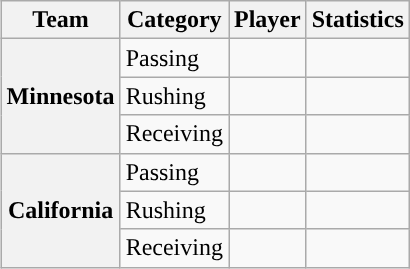<table class="wikitable" style="float:right">
<tr>
<th>Team</th>
<th>Category</th>
<th>Player</th>
<th>Statistics</th>
</tr>
<tr>
<th rowspan=3>Minnesota</th>
<td>Passing</td>
<td></td>
<td></td>
</tr>
<tr>
<td>Rushing</td>
<td></td>
<td></td>
</tr>
<tr>
<td>Receiving</td>
<td></td>
<td></td>
</tr>
<tr>
<th rowspan=3>California</th>
<td>Passing</td>
<td></td>
<td></td>
</tr>
<tr>
<td>Rushing</td>
<td></td>
<td></td>
</tr>
<tr>
<td>Receiving</td>
<td></td>
<td></td>
</tr>
</table>
